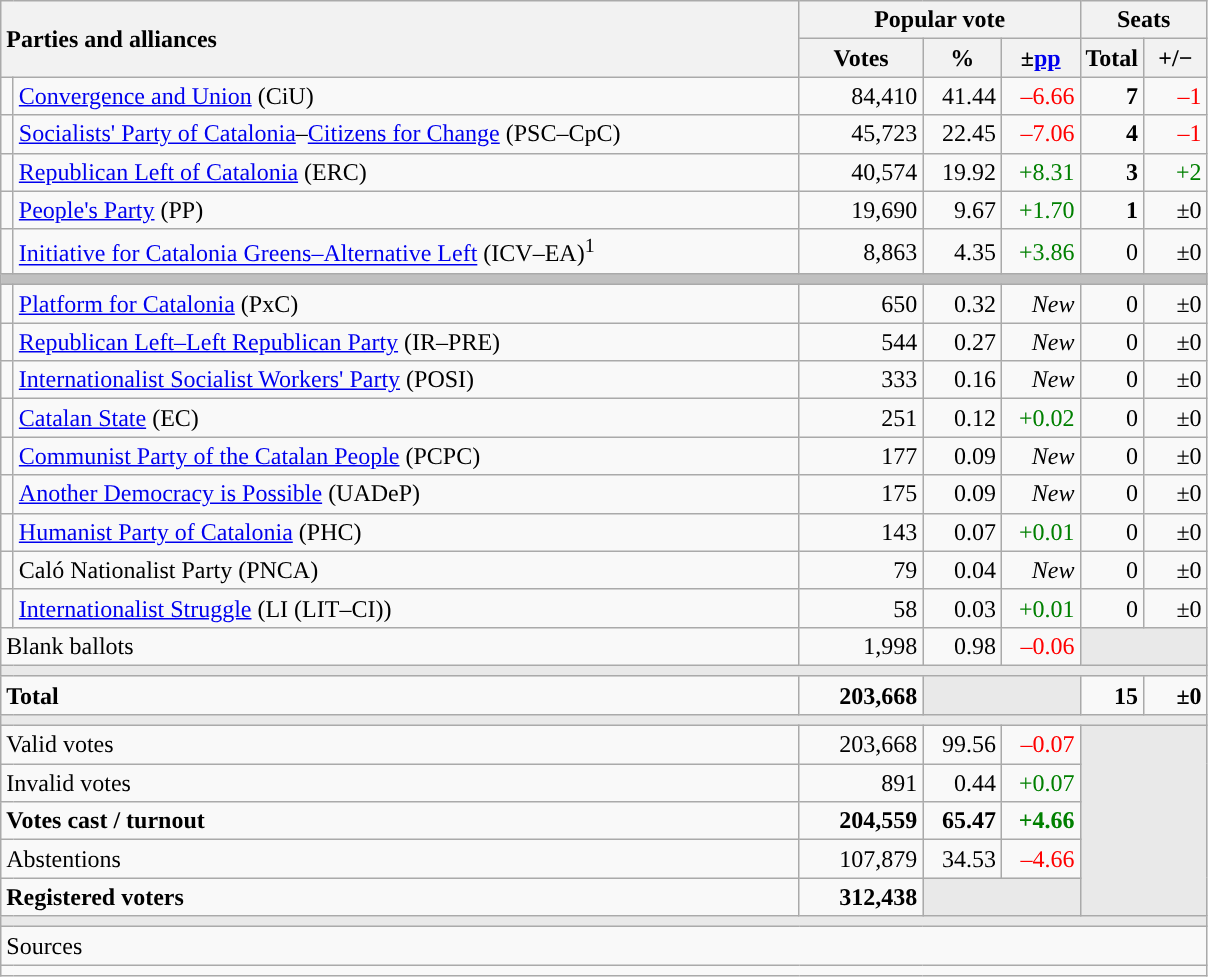<table class="wikitable" style="text-align:right;">
<tr>
<th style="text-align:left;" rowspan="2" colspan="2" width="525">Parties and alliances</th>
<th colspan="3">Popular vote</th>
<th colspan="2">Seats</th>
</tr>
<tr>
<th width="75">Votes</th>
<th width="45">%</th>
<th width="45">±<a href='#'>pp</a></th>
<th width="35">Total</th>
<th width="35">+/−</th>
</tr>
<tr>
<td width="1" style="color:inherit;background:"></td>
<td align="left"><a href='#'>Convergence and Union</a> (CiU)</td>
<td>84,410</td>
<td>41.44</td>
<td style="color:red;">–6.66</td>
<td><strong>7</strong></td>
<td style="color:red;">–1</td>
</tr>
<tr>
<td style="color:inherit;background:"></td>
<td align="left"><a href='#'>Socialists' Party of Catalonia</a>–<a href='#'>Citizens for Change</a> (PSC–CpC)</td>
<td>45,723</td>
<td>22.45</td>
<td style="color:red;">–7.06</td>
<td><strong>4</strong></td>
<td style="color:red;">–1</td>
</tr>
<tr>
<td style="color:inherit;background:"></td>
<td align="left"><a href='#'>Republican Left of Catalonia</a> (ERC)</td>
<td>40,574</td>
<td>19.92</td>
<td style="color:green;">+8.31</td>
<td><strong>3</strong></td>
<td style="color:green;">+2</td>
</tr>
<tr>
<td style="color:inherit;background:"></td>
<td align="left"><a href='#'>People's Party</a> (PP)</td>
<td>19,690</td>
<td>9.67</td>
<td style="color:green;">+1.70</td>
<td><strong>1</strong></td>
<td>±0</td>
</tr>
<tr>
<td style="color:inherit;background:"></td>
<td align="left"><a href='#'>Initiative for Catalonia Greens–Alternative Left</a> (ICV–EA)<sup>1</sup></td>
<td>8,863</td>
<td>4.35</td>
<td style="color:green;">+3.86</td>
<td>0</td>
<td>±0</td>
</tr>
<tr>
<td colspan="7" bgcolor="#C0C0C0"></td>
</tr>
<tr>
<td style="color:inherit;background:"></td>
<td align="left"><a href='#'>Platform for Catalonia</a> (PxC)</td>
<td>650</td>
<td>0.32</td>
<td><em>New</em></td>
<td>0</td>
<td>±0</td>
</tr>
<tr>
<td style="color:inherit;background:"></td>
<td align="left"><a href='#'>Republican Left–Left Republican Party</a> (IR–PRE)</td>
<td>544</td>
<td>0.27</td>
<td><em>New</em></td>
<td>0</td>
<td>±0</td>
</tr>
<tr>
<td style="color:inherit;background:"></td>
<td align="left"><a href='#'>Internationalist Socialist Workers' Party</a> (POSI)</td>
<td>333</td>
<td>0.16</td>
<td><em>New</em></td>
<td>0</td>
<td>±0</td>
</tr>
<tr>
<td style="color:inherit;background:"></td>
<td align="left"><a href='#'>Catalan State</a> (EC)</td>
<td>251</td>
<td>0.12</td>
<td style="color:green;">+0.02</td>
<td>0</td>
<td>±0</td>
</tr>
<tr>
<td style="color:inherit;background:"></td>
<td align="left"><a href='#'>Communist Party of the Catalan People</a> (PCPC)</td>
<td>177</td>
<td>0.09</td>
<td><em>New</em></td>
<td>0</td>
<td>±0</td>
</tr>
<tr>
<td style="color:inherit;background:"></td>
<td align="left"><a href='#'>Another Democracy is Possible</a> (UADeP)</td>
<td>175</td>
<td>0.09</td>
<td><em>New</em></td>
<td>0</td>
<td>±0</td>
</tr>
<tr>
<td style="color:inherit;background:"></td>
<td align="left"><a href='#'>Humanist Party of Catalonia</a> (PHC)</td>
<td>143</td>
<td>0.07</td>
<td style="color:green;">+0.01</td>
<td>0</td>
<td>±0</td>
</tr>
<tr>
<td style="color:inherit;background:"></td>
<td align="left">Caló Nationalist Party (PNCA)</td>
<td>79</td>
<td>0.04</td>
<td><em>New</em></td>
<td>0</td>
<td>±0</td>
</tr>
<tr>
<td style="color:inherit;background:"></td>
<td align="left"><a href='#'>Internationalist Struggle</a> (LI (LIT–CI))</td>
<td>58</td>
<td>0.03</td>
<td style="color:green;">+0.01</td>
<td>0</td>
<td>±0</td>
</tr>
<tr>
<td align="left" colspan="2">Blank ballots</td>
<td>1,998</td>
<td>0.98</td>
<td style="color:red;">–0.06</td>
<td bgcolor="#E9E9E9" colspan="2"></td>
</tr>
<tr>
<td colspan="7" bgcolor="#E9E9E9"></td>
</tr>
<tr style="font-weight:bold;">
<td align="left" colspan="2">Total</td>
<td>203,668</td>
<td bgcolor="#E9E9E9" colspan="2"></td>
<td>15</td>
<td>±0</td>
</tr>
<tr>
<td colspan="7" bgcolor="#E9E9E9"></td>
</tr>
<tr>
<td align="left" colspan="2">Valid votes</td>
<td>203,668</td>
<td>99.56</td>
<td style="color:red;">–0.07</td>
<td bgcolor="#E9E9E9" colspan="2" rowspan="5"></td>
</tr>
<tr>
<td align="left" colspan="2">Invalid votes</td>
<td>891</td>
<td>0.44</td>
<td style="color:green;">+0.07</td>
</tr>
<tr style="font-weight:bold;">
<td align="left" colspan="2">Votes cast / turnout</td>
<td>204,559</td>
<td>65.47</td>
<td style="color:green;">+4.66</td>
</tr>
<tr>
<td align="left" colspan="2">Abstentions</td>
<td>107,879</td>
<td>34.53</td>
<td style="color:red;">–4.66</td>
</tr>
<tr style="font-weight:bold;">
<td align="left" colspan="2">Registered voters</td>
<td>312,438</td>
<td bgcolor="#E9E9E9" colspan="2"></td>
</tr>
<tr>
<td colspan="7" bgcolor="#E9E9E9"></td>
</tr>
<tr>
<td align="left" colspan="7">Sources</td>
</tr>
<tr>
<td colspan="7" style="text-align:left; max-width:790px;"></td>
</tr>
</table>
